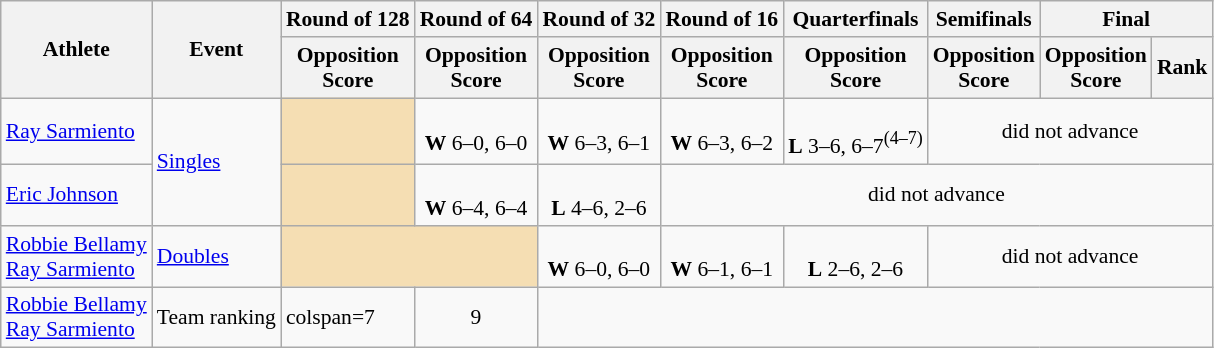<table class="wikitable" border="1" style="font-size:90%">
<tr>
<th rowspan=2>Athlete</th>
<th rowspan=2>Event</th>
<th>Round of 128</th>
<th>Round of 64</th>
<th>Round of 32</th>
<th>Round of 16</th>
<th>Quarterfinals</th>
<th>Semifinals</th>
<th colspan=2>Final</th>
</tr>
<tr>
<th>Opposition<br>Score</th>
<th>Opposition<br>Score</th>
<th>Opposition<br>Score</th>
<th>Opposition<br>Score</th>
<th>Opposition<br>Score</th>
<th>Opposition<br>Score</th>
<th>Opposition<br>Score</th>
<th>Rank</th>
</tr>
<tr>
<td><a href='#'>Ray Sarmiento</a></td>
<td rowspan=2><a href='#'>Singles</a></td>
<td colspan=1 bgcolor=wheat></td>
<td align=center><br><strong>W</strong> 6–0, 6–0</td>
<td align=center><br><strong>W</strong> 6–3, 6–1</td>
<td align=center><br><strong>W</strong> 6–3, 6–2</td>
<td align=center><br><strong>L</strong> 3–6, 6–7<sup>(4–7)</sup></td>
<td align=center colspan=3>did not advance</td>
</tr>
<tr>
<td><a href='#'>Eric Johnson</a></td>
<td colspan=1 bgcolor=wheat></td>
<td align=center><br><strong>W</strong> 6–4, 6–4</td>
<td align=center><br><strong>L</strong> 4–6, 2–6</td>
<td align=center colspan=5>did not advance</td>
</tr>
<tr>
<td><a href='#'>Robbie Bellamy</a> <br> <a href='#'>Ray Sarmiento</a></td>
<td><a href='#'>Doubles</a></td>
<td colspan=2 bgcolor=wheat></td>
<td align=center><br><strong>W</strong> 6–0, 6–0</td>
<td align=center><br><strong>W</strong> 6–1, 6–1</td>
<td align=center><br><strong>L</strong> 2–6, 2–6</td>
<td align=center colspan=3>did not advance</td>
</tr>
<tr>
<td><a href='#'>Robbie Bellamy</a> <br> <a href='#'>Ray Sarmiento</a></td>
<td>Team ranking</td>
<td>colspan=7 </td>
<td align=center>9</td>
</tr>
</table>
